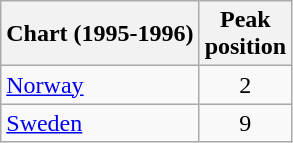<table class="wikitable">
<tr>
<th>Chart (1995-1996)</th>
<th>Peak<br>position</th>
</tr>
<tr>
<td><a href='#'>Norway</a></td>
<td align="center">2</td>
</tr>
<tr>
<td><a href='#'>Sweden</a></td>
<td align="center">9</td>
</tr>
</table>
